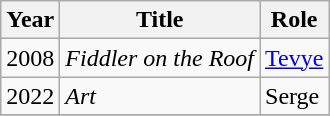<table class="wikitable">
<tr>
<th>Year</th>
<th>Title</th>
<th>Role</th>
</tr>
<tr>
<td>2008</td>
<td><em>Fiddler on the Roof</em></td>
<td><a href='#'>Tevye</a></td>
</tr>
<tr>
<td>2022</td>
<td><em>Art</em></td>
<td>Serge</td>
</tr>
<tr>
</tr>
</table>
